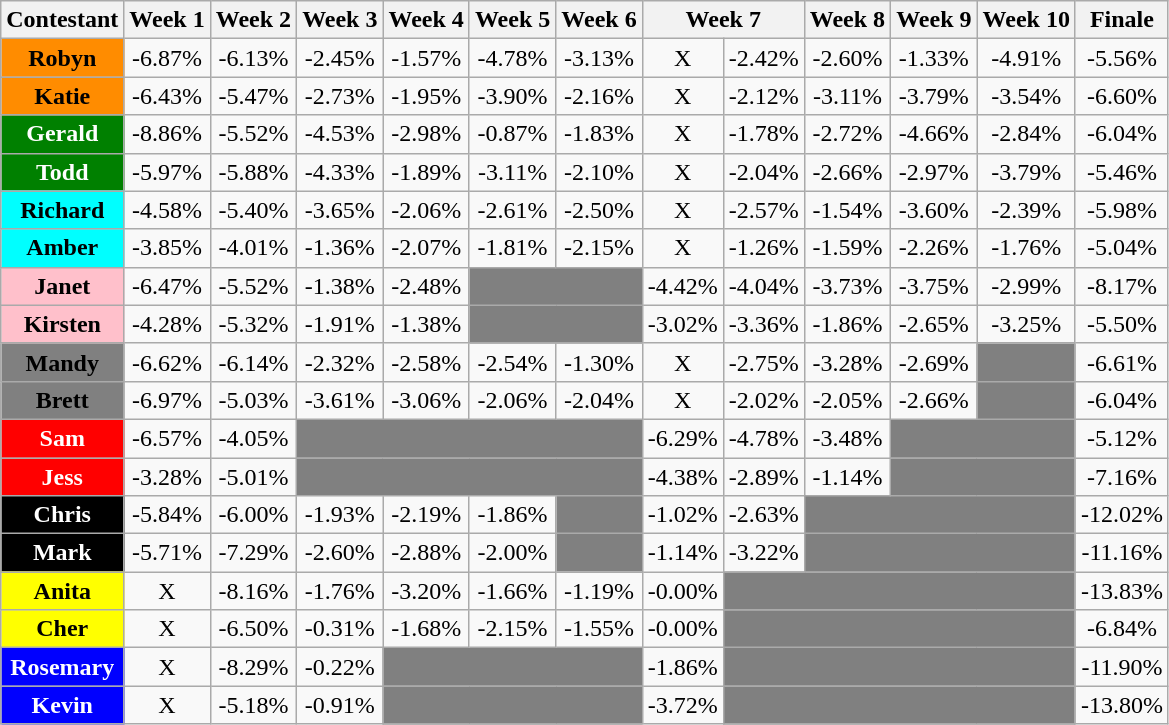<table class="wikitable sortable" border="1" style="text-align:center" align="center">
<tr>
<th>Contestant</th>
<th>Week 1</th>
<th>Week 2</th>
<th>Week 3</th>
<th>Week 4</th>
<th>Week 5</th>
<th>Week 6</th>
<th colspan=2>Week 7</th>
<th>Week 8</th>
<th>Week 9</th>
<th>Week 10</th>
<th>Finale</th>
</tr>
<tr>
<td style="background:darkorange;color:black;"><strong>Robyn</strong></td>
<td>-6.87%</td>
<td>-6.13%</td>
<td>-2.45%</td>
<td>-1.57%</td>
<td>-4.78%</td>
<td>-3.13%</td>
<td>X</td>
<td>-2.42%</td>
<td>-2.60%</td>
<td>-1.33%</td>
<td>-4.91%</td>
<td>-5.56%</td>
</tr>
<tr>
<td style="background:darkorange;color:black;"><strong>Katie</strong></td>
<td>-6.43%</td>
<td>-5.47%</td>
<td>-2.73%</td>
<td>-1.95%</td>
<td>-3.90%</td>
<td>-2.16%</td>
<td>X</td>
<td>-2.12%</td>
<td>-3.11%</td>
<td>-3.79%</td>
<td>-3.54%</td>
<td>-6.60%</td>
</tr>
<tr>
<td style="background:green;color:white;"><strong>Gerald</strong></td>
<td>-8.86%</td>
<td>-5.52%</td>
<td>-4.53%</td>
<td>-2.98%</td>
<td>-0.87%</td>
<td>-1.83%</td>
<td>X</td>
<td>-1.78%</td>
<td>-2.72%</td>
<td>-4.66%</td>
<td>-2.84%</td>
<td>-6.04%</td>
</tr>
<tr>
<td style="background:green;color:white;"><strong>Todd</strong></td>
<td>-5.97%</td>
<td>-5.88%</td>
<td>-4.33%</td>
<td>-1.89%</td>
<td>-3.11%</td>
<td>-2.10%</td>
<td>X</td>
<td>-2.04%</td>
<td>-2.66%</td>
<td>-2.97%</td>
<td>-3.79%</td>
<td>-5.46%</td>
</tr>
<tr>
<td style="background:aqua;color:black;"><strong>Richard</strong></td>
<td>-4.58%</td>
<td>-5.40%</td>
<td>-3.65%</td>
<td>-2.06%</td>
<td>-2.61%</td>
<td>-2.50%</td>
<td>X</td>
<td>-2.57%</td>
<td>-1.54%</td>
<td>-3.60%</td>
<td>-2.39%</td>
<td>-5.98%</td>
</tr>
<tr>
<td style="background:aqua;color:black;"><strong>Amber</strong></td>
<td>-3.85%</td>
<td>-4.01%</td>
<td>-1.36%</td>
<td>-2.07%</td>
<td>-1.81%</td>
<td>-2.15%</td>
<td>X</td>
<td>-1.26%</td>
<td>-1.59%</td>
<td>-2.26%</td>
<td>-1.76%</td>
<td>-5.04%</td>
</tr>
<tr>
<td style="background:pink;color:black;"><strong>Janet</strong></td>
<td>-6.47%</td>
<td>-5.52%</td>
<td>-1.38%</td>
<td>-2.48%</td>
<td colspan=2 bgcolor="gray"></td>
<td>-4.42%</td>
<td>-4.04%</td>
<td>-3.73%</td>
<td>-3.75%</td>
<td>-2.99%</td>
<td>-8.17%</td>
</tr>
<tr>
<td style="background:pink;color:black;"><strong>Kirsten</strong></td>
<td>-4.28%</td>
<td>-5.32%</td>
<td>-1.91%</td>
<td>-1.38%</td>
<td colspan=2 bgcolor="gray"></td>
<td>-3.02%</td>
<td>-3.36%</td>
<td>-1.86%</td>
<td>-2.65%</td>
<td>-3.25%</td>
<td>-5.50%</td>
</tr>
<tr>
<td style="background:gray;color:black;"><strong>Mandy</strong></td>
<td>-6.62%</td>
<td>-6.14%</td>
<td>-2.32%</td>
<td>-2.58%</td>
<td>-2.54%</td>
<td>-1.30%</td>
<td>X</td>
<td>-2.75%</td>
<td>-3.28%</td>
<td>-2.69%</td>
<td colspan=1 bgcolor="gray"></td>
<td>-6.61%</td>
</tr>
<tr>
<td style="background:gray;color:black;"><strong>Brett</strong></td>
<td>-6.97%</td>
<td>-5.03%</td>
<td>-3.61%</td>
<td>-3.06%</td>
<td>-2.06%</td>
<td>-2.04%</td>
<td>X</td>
<td>-2.02%</td>
<td>-2.05%</td>
<td>-2.66%</td>
<td colspan=1 bgcolor="gray"></td>
<td>-6.04%</td>
</tr>
<tr>
<td style="background:red;color:white;"><strong>Sam</strong></td>
<td>-6.57%</td>
<td>-4.05%</td>
<td colspan=4 bgcolor="gray"></td>
<td>-6.29%</td>
<td>-4.78%</td>
<td>-3.48%</td>
<td colspan=2 bgcolor="gray"></td>
<td>-5.12%</td>
</tr>
<tr>
<td style="background:red;color:white;"><strong>Jess</strong></td>
<td>-3.28%</td>
<td>-5.01%</td>
<td colspan=4 bgcolor="gray"></td>
<td>-4.38%</td>
<td>-2.89%</td>
<td>-1.14%</td>
<td colspan=2 bgcolor="gray"></td>
<td>-7.16%</td>
</tr>
<tr>
<td style="background:black;color:white;"><strong>Chris</strong></td>
<td>-5.84%</td>
<td>-6.00%</td>
<td>-1.93%</td>
<td>-2.19%</td>
<td>-1.86%</td>
<td colspan=1 bgcolor="gray"></td>
<td>-1.02%</td>
<td>-2.63%</td>
<td colspan=3 bgcolor="gray"></td>
<td>-12.02%</td>
</tr>
<tr>
<td style="background:black;color:white;"><strong>Mark</strong></td>
<td>-5.71%</td>
<td>-7.29%</td>
<td>-2.60%</td>
<td>-2.88%</td>
<td>-2.00%</td>
<td colspan=1 bgcolor="gray"></td>
<td>-1.14%</td>
<td>-3.22%</td>
<td colspan=3 bgcolor="gray"></td>
<td>-11.16%</td>
</tr>
<tr>
<td style="background:yellow;color:black;"><strong>Anita</strong></td>
<td>X</td>
<td>-8.16%</td>
<td>-1.76%</td>
<td>-3.20%</td>
<td>-1.66%</td>
<td>-1.19%</td>
<td>-0.00%</td>
<td colspan=4 bgcolor="gray"></td>
<td>-13.83%</td>
</tr>
<tr>
<td style="background:yellow;color:black;"><strong>Cher</strong></td>
<td>X</td>
<td>-6.50%</td>
<td>-0.31%</td>
<td>-1.68%</td>
<td>-2.15%</td>
<td>-1.55%</td>
<td>-0.00%</td>
<td colspan=4 bgcolor="gray"></td>
<td>-6.84%</td>
</tr>
<tr>
<td style="background:blue;color:white;"><strong>Rosemary</strong></td>
<td>X</td>
<td>-8.29%</td>
<td>-0.22%</td>
<td colspan=3 bgcolor="gray"></td>
<td>-1.86%</td>
<td colspan=4 bgcolor="gray"></td>
<td>-11.90%</td>
</tr>
<tr>
<td style="background:blue;color:white;"><strong>Kevin</strong></td>
<td>X</td>
<td>-5.18%</td>
<td>-0.91%</td>
<td colspan=3 bgcolor="gray"></td>
<td>-3.72%</td>
<td colspan=4 bgcolor="gray"></td>
<td>-13.80%</td>
</tr>
</table>
